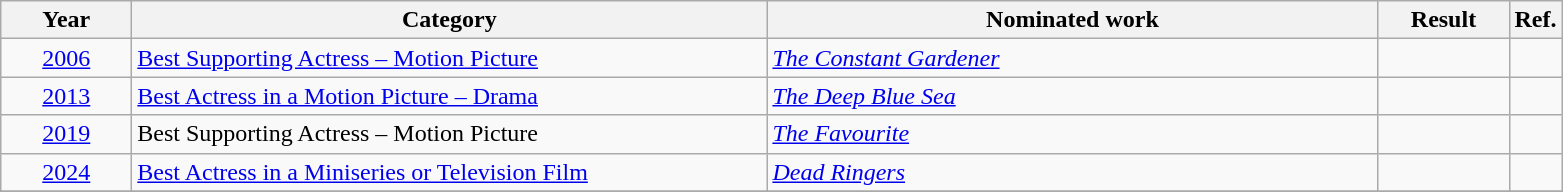<table class=wikitable>
<tr>
<th scope="col" style="width:5em;">Year</th>
<th scope="col" style="width:26em;">Category</th>
<th scope="col" style="width:25em;">Nominated work</th>
<th scope="col" style="width:5em;">Result</th>
<th>Ref.</th>
</tr>
<tr>
<td style="text-align:center;"><a href='#'>2006</a></td>
<td><a href='#'>Best Supporting Actress – Motion Picture</a></td>
<td><em><a href='#'>The Constant Gardener</a></em></td>
<td></td>
<td style="text-align:center;"></td>
</tr>
<tr>
<td style="text-align:center;"><a href='#'>2013</a></td>
<td><a href='#'>Best Actress in a Motion Picture – Drama</a></td>
<td><em><a href='#'>The Deep Blue Sea</a></em></td>
<td></td>
<td style="text-align:center;"></td>
</tr>
<tr>
<td style="text-align:center;"><a href='#'>2019</a></td>
<td>Best Supporting Actress – Motion Picture</td>
<td><em><a href='#'>The Favourite</a></em></td>
<td></td>
<td style="text-align:center;"></td>
</tr>
<tr>
<td style="text-align:center;"><a href='#'>2024</a></td>
<td><a href='#'>Best Actress in a Miniseries or Television Film</a></td>
<td><em><a href='#'>Dead Ringers</a></em></td>
<td></td>
<td style="text-align:center;"></td>
</tr>
<tr>
</tr>
</table>
